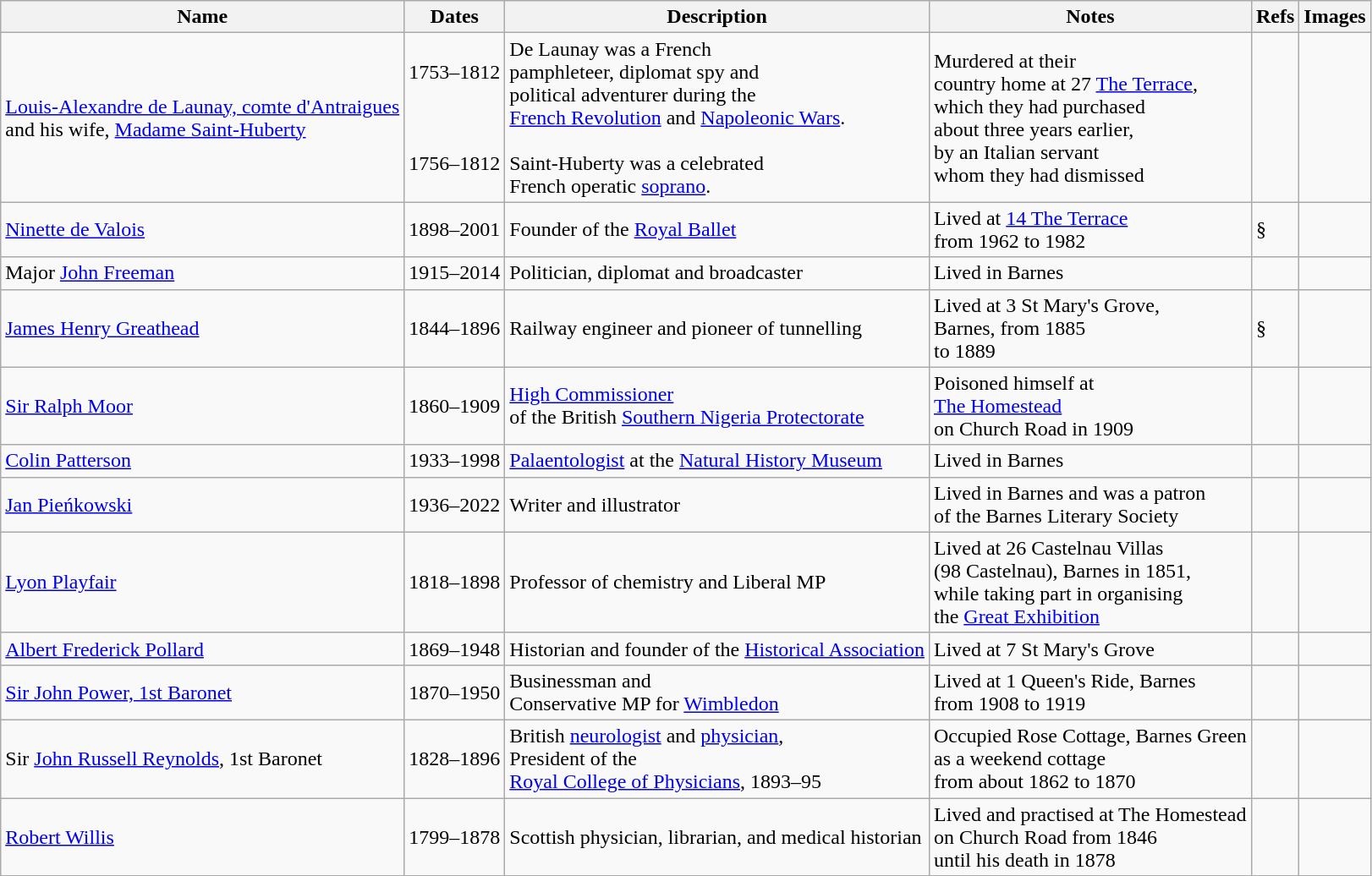<table class="wikitable sortable">
<tr>
<th>Name</th>
<th>Dates</th>
<th>Description</th>
<th>Notes</th>
<th>Refs</th>
<th>Images</th>
</tr>
<tr>
<td><a href='#'>Louis-Alexandre de Launay, comte d'Antraigues</a><br>and his wife, <a href='#'>Madame Saint-Huberty</a></td>
<td>1753–1812<br><br><br><br> 1756–1812</td>
<td>De Launay was a French<br> pamphleteer, diplomat spy and<br> political adventurer during the <br><a href='#'>French Revolution</a> and <a href='#'>Napoleonic Wars</a>.<br><br> Saint-Huberty was a celebrated<br> French operatic <a href='#'>soprano</a>.</td>
<td>Murdered at their<br> country home at 27 <a href='#'>The Terrace</a>,<br> which they had purchased<br> about three years earlier,<br> by an Italian servant<br> whom they had dismissed</td>
<td></td>
<td> </td>
</tr>
<tr>
<td><a href='#'>Ninette de Valois</a></td>
<td>1898–2001</td>
<td>Founder of the <a href='#'>Royal Ballet</a></td>
<td>Lived at <a href='#'>14 The Terrace</a><br> from 1962 to 1982</td>
<td>§</td>
<td> </td>
</tr>
<tr>
<td>Major <a href='#'>John Freeman</a></td>
<td>1915–2014</td>
<td>Politician, diplomat and broadcaster</td>
<td>Lived in Barnes</td>
<td></td>
<td></td>
</tr>
<tr>
<td><a href='#'>James Henry Greathead</a></td>
<td>1844–1896</td>
<td>Railway engineer and pioneer of tunnelling</td>
<td>Lived at 3 St Mary's Grove,<br> Barnes, from 1885<br> to 1889</td>
<td>§</td>
<td> </td>
</tr>
<tr>
<td><a href='#'>Sir Ralph Moor</a></td>
<td>1860–1909</td>
<td><a href='#'>High Commissioner</a><br> of the British <a href='#'>Southern Nigeria Protectorate</a></td>
<td>Poisoned himself at<br><a href='#'>The Homestead</a><br> on Church Road in 1909</td>
<td></td>
<td></td>
</tr>
<tr>
<td><a href='#'>Colin Patterson</a></td>
<td>1933–1998</td>
<td><a href='#'>Palaentologist</a> at the <a href='#'>Natural History Museum</a></td>
<td>Lived in Barnes</td>
<td></td>
<td></td>
</tr>
<tr>
<td><a href='#'>Jan Pieńkowski</a></td>
<td>1936–2022</td>
<td>Writer and illustrator</td>
<td>Lived in Barnes and was a patron<br> of the Barnes Literary Society</td>
<td></td>
<td></td>
</tr>
<tr>
<td><a href='#'>Lyon Playfair</a></td>
<td>1818–1898</td>
<td>Professor of chemistry and Liberal MP</td>
<td>Lived at 26 Castelnau Villas<br>(98 Castelnau), Barnes in 1851,<br> while taking part in organising<br> the <a href='#'>Great Exhibition</a></td>
<td></td>
<td></td>
</tr>
<tr>
<td><a href='#'>Albert Frederick Pollard</a></td>
<td>1869–1948</td>
<td>Historian and founder of the <a href='#'>Historical Association</a></td>
<td>Lived at 7 St Mary's Grove</td>
<td></td>
<td></td>
</tr>
<tr>
<td><a href='#'>Sir John Power, 1st Baronet</a></td>
<td>1870–1950</td>
<td>Businessman and<br> Conservative MP for <a href='#'>Wimbledon</a></td>
<td>Lived at 1 Queen's Ride, Barnes<br> from 1908 to 1919</td>
<td></td>
<td></td>
</tr>
<tr>
<td>Sir <a href='#'>John Russell Reynolds</a>, 1st Baronet</td>
<td>1828–1896</td>
<td>British <a href='#'>neurologist</a> and <a href='#'>physician</a>,<br> President of the<br> <a href='#'>Royal College of Physicians</a>, 1893–95</td>
<td>Occupied Rose Cottage, Barnes Green<br> as a weekend cottage<br> from about 1862 to 1870</td>
<td></td>
<td></td>
</tr>
<tr>
<td><a href='#'>Robert Willis</a></td>
<td>1799–1878</td>
<td>Scottish physician, librarian, and medical historian</td>
<td>Lived and practised at The Homestead<br> on Church Road from 1846<br> until his death in 1878</td>
<td></td>
<td></td>
</tr>
</table>
